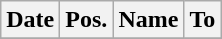<table class="wikitable">
<tr>
<th>Date</th>
<th>Pos.</th>
<th>Name</th>
<th>To</th>
</tr>
<tr>
</tr>
</table>
